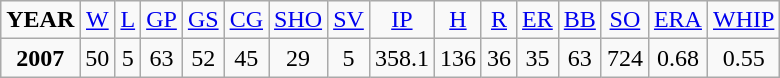<table class="wikitable" style="text-align:center;">
<tr>
<td><strong>YEAR</strong></td>
<td><a href='#'>W</a></td>
<td><a href='#'>L</a></td>
<td><a href='#'>GP</a></td>
<td><a href='#'>GS</a></td>
<td><a href='#'>CG</a></td>
<td><a href='#'>SHO</a></td>
<td><a href='#'>SV</a></td>
<td><a href='#'>IP</a></td>
<td><a href='#'>H</a></td>
<td><a href='#'>R</a></td>
<td><a href='#'>ER</a></td>
<td><a href='#'>BB</a></td>
<td><a href='#'>SO</a></td>
<td><a href='#'>ERA</a></td>
<td><a href='#'>WHIP</a></td>
</tr>
<tr>
<td><strong>2007</strong></td>
<td>50</td>
<td>5</td>
<td>63</td>
<td>52</td>
<td>45</td>
<td>29</td>
<td>5</td>
<td>358.1</td>
<td>136</td>
<td>36</td>
<td>35</td>
<td>63</td>
<td>724</td>
<td>0.68</td>
<td>0.55</td>
</tr>
</table>
